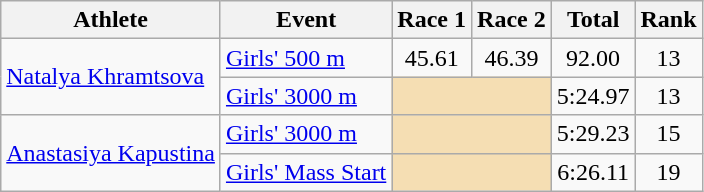<table class="wikitable">
<tr>
<th>Athlete</th>
<th>Event</th>
<th>Race 1</th>
<th>Race 2</th>
<th>Total</th>
<th>Rank</th>
</tr>
<tr>
<td rowspan=2><a href='#'>Natalya Khramtsova</a></td>
<td><a href='#'>Girls' 500 m</a></td>
<td align="center">45.61</td>
<td align="center">46.39</td>
<td align="center">92.00</td>
<td align="center">13</td>
</tr>
<tr>
<td><a href='#'>Girls' 3000 m</a></td>
<td colspan=2 bgcolor="wheat"></td>
<td align="center">5:24.97</td>
<td align="center">13</td>
</tr>
<tr>
<td rowspan=2><a href='#'>Anastasiya Kapustina</a></td>
<td><a href='#'>Girls' 3000 m</a></td>
<td colspan=2 bgcolor="wheat"></td>
<td align="center">5:29.23</td>
<td align="center">15</td>
</tr>
<tr>
<td><a href='#'>Girls' Mass Start</a></td>
<td colspan=2 bgcolor="wheat"></td>
<td align="center">6:26.11</td>
<td align="center">19</td>
</tr>
</table>
